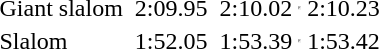<table>
<tr>
<td>Giant slalom</td>
<td></td>
<td>2:09.95</td>
<td></td>
<td>2:10.02</td>
<td><hr></td>
<td>2:10.23</td>
</tr>
<tr>
<td>Slalom<br></td>
<td></td>
<td>1:52.05</td>
<td></td>
<td>1:53.39</td>
<td><hr></td>
<td>1:53.42</td>
</tr>
</table>
